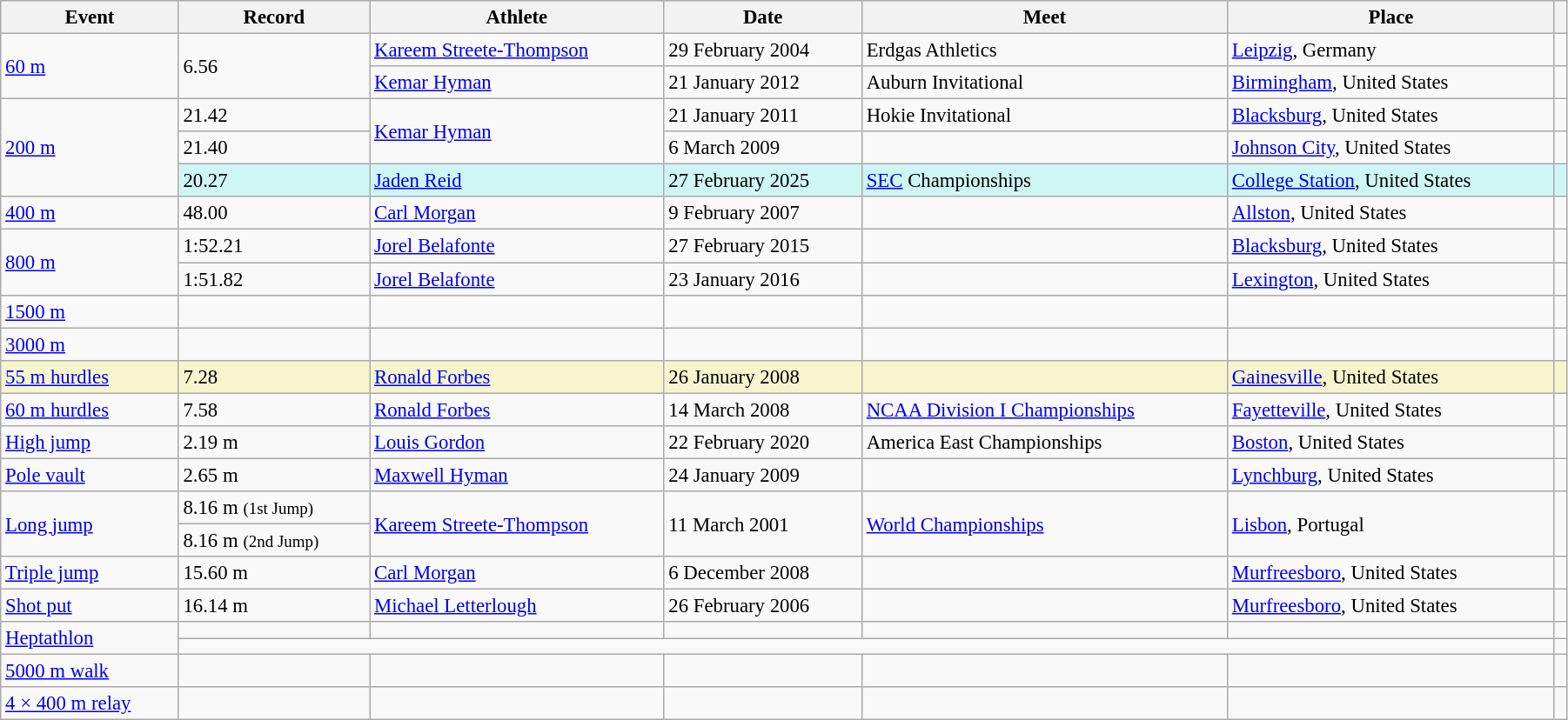<table class="wikitable" style="font-size:95%; width: 95%;">
<tr>
<th>Event</th>
<th>Record</th>
<th>Athlete</th>
<th>Date</th>
<th>Meet</th>
<th>Place</th>
<th></th>
</tr>
<tr>
<td rowspan=2><a href='#'>60 m</a></td>
<td rowspan=2>6.56</td>
<td><a href='#'>Kareem Streete-Thompson</a></td>
<td>29 February 2004</td>
<td>Erdgas Athletics</td>
<td><a href='#'>Leipzig</a>, Germany</td>
<td></td>
</tr>
<tr>
<td><a href='#'>Kemar Hyman</a></td>
<td>21 January 2012</td>
<td>Auburn Invitational</td>
<td><a href='#'>Birmingham</a>, United States</td>
<td></td>
</tr>
<tr>
<td rowspan=3><a href='#'>200 m</a></td>
<td>21.42</td>
<td rowspan=2><a href='#'>Kemar Hyman</a></td>
<td>21 January 2011</td>
<td>Hokie Invitational</td>
<td><a href='#'>Blacksburg</a>, United States</td>
<td></td>
</tr>
<tr>
<td>21.40 </td>
<td>6 March 2009</td>
<td></td>
<td><a href='#'>Johnson City</a>, United States</td>
<td></td>
</tr>
<tr bgcolor=#CEF6F5>
<td>20.27</td>
<td><a href='#'>Jaden Reid</a></td>
<td>27 February 2025</td>
<td><a href='#'>SEC</a> Championships</td>
<td><a href='#'>College Station</a>, United States</td>
<td></td>
</tr>
<tr>
<td><a href='#'>400 m</a></td>
<td>48.00</td>
<td><a href='#'>Carl Morgan</a></td>
<td>9 February 2007</td>
<td></td>
<td><a href='#'>Allston</a>, United States</td>
<td></td>
</tr>
<tr>
<td rowspan=2><a href='#'>800 m</a></td>
<td>1:52.21</td>
<td><a href='#'>Jorel Belafonte</a></td>
<td>27 February 2015</td>
<td></td>
<td><a href='#'>Blacksburg</a>, United States</td>
<td></td>
</tr>
<tr>
<td>1:51.82 </td>
<td><a href='#'>Jorel Belafonte</a></td>
<td>23 January 2016</td>
<td></td>
<td><a href='#'>Lexington</a>, United States</td>
<td></td>
</tr>
<tr>
<td><a href='#'>1500 m</a></td>
<td></td>
<td></td>
<td></td>
<td></td>
<td></td>
<td></td>
</tr>
<tr>
<td><a href='#'>3000 m</a></td>
<td></td>
<td></td>
<td></td>
<td></td>
<td></td>
<td></td>
</tr>
<tr style="background:#f6F5CE;">
<td><a href='#'>55 m hurdles</a></td>
<td>7.28</td>
<td><a href='#'>Ronald Forbes</a></td>
<td>26 January 2008</td>
<td></td>
<td><a href='#'>Gainesville</a>, United States</td>
<td></td>
</tr>
<tr>
<td><a href='#'>60 m hurdles</a></td>
<td>7.58</td>
<td><a href='#'>Ronald Forbes</a></td>
<td>14 March 2008</td>
<td><a href='#'>NCAA Division I Championships</a></td>
<td><a href='#'>Fayetteville</a>, United States</td>
<td></td>
</tr>
<tr>
<td><a href='#'>High jump</a></td>
<td>2.19 m</td>
<td><a href='#'>Louis Gordon</a></td>
<td>22 February 2020</td>
<td>America East Championships</td>
<td><a href='#'>Boston</a>, United States</td>
<td></td>
</tr>
<tr>
<td><a href='#'>Pole vault</a></td>
<td>2.65 m</td>
<td><a href='#'>Maxwell Hyman</a></td>
<td>24 January 2009</td>
<td></td>
<td><a href='#'>Lynchburg</a>, United States</td>
<td></td>
</tr>
<tr>
<td rowspan=2><a href='#'>Long jump</a></td>
<td>8.16 m <small>(1st Jump)</small></td>
<td rowspan=2><a href='#'>Kareem Streete-Thompson</a></td>
<td rowspan=2>11 March 2001</td>
<td rowspan=2><a href='#'>World Championships</a></td>
<td rowspan=2><a href='#'>Lisbon</a>, Portugal</td>
<td rowspan=2></td>
</tr>
<tr>
<td>8.16 m <small>(2nd Jump)</small></td>
</tr>
<tr>
<td><a href='#'>Triple jump</a></td>
<td>15.60 m</td>
<td><a href='#'>Carl Morgan</a></td>
<td>6 December 2008</td>
<td></td>
<td><a href='#'>Murfreesboro</a>, United States</td>
<td></td>
</tr>
<tr>
<td><a href='#'>Shot put</a></td>
<td>16.14 m</td>
<td><a href='#'>Michael Letterlough</a></td>
<td>26 February 2006</td>
<td></td>
<td><a href='#'>Murfreesboro</a>, United States</td>
<td></td>
</tr>
<tr>
<td rowspan=2><a href='#'>Heptathlon</a></td>
<td></td>
<td></td>
<td></td>
<td></td>
<td></td>
<td></td>
</tr>
<tr>
<td colspan=5></td>
<td></td>
</tr>
<tr>
<td><a href='#'>5000 m walk</a></td>
<td></td>
<td></td>
<td></td>
<td></td>
<td></td>
<td></td>
</tr>
<tr>
<td><a href='#'>4 × 400 m relay</a></td>
<td></td>
<td></td>
<td></td>
<td></td>
<td></td>
<td></td>
</tr>
</table>
